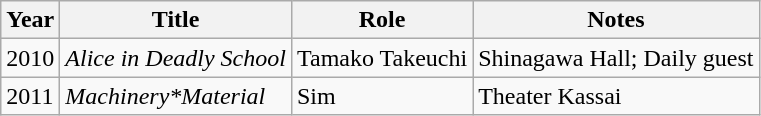<table class="wikitable">
<tr>
<th>Year</th>
<th>Title</th>
<th>Role</th>
<th>Notes</th>
</tr>
<tr>
<td>2010</td>
<td><em>Alice in Deadly School</em></td>
<td>Tamako Takeuchi</td>
<td>Shinagawa Hall; Daily guest</td>
</tr>
<tr>
<td>2011</td>
<td><em>Machinery*Material</em></td>
<td>Sim</td>
<td>Theater Kassai</td>
</tr>
</table>
